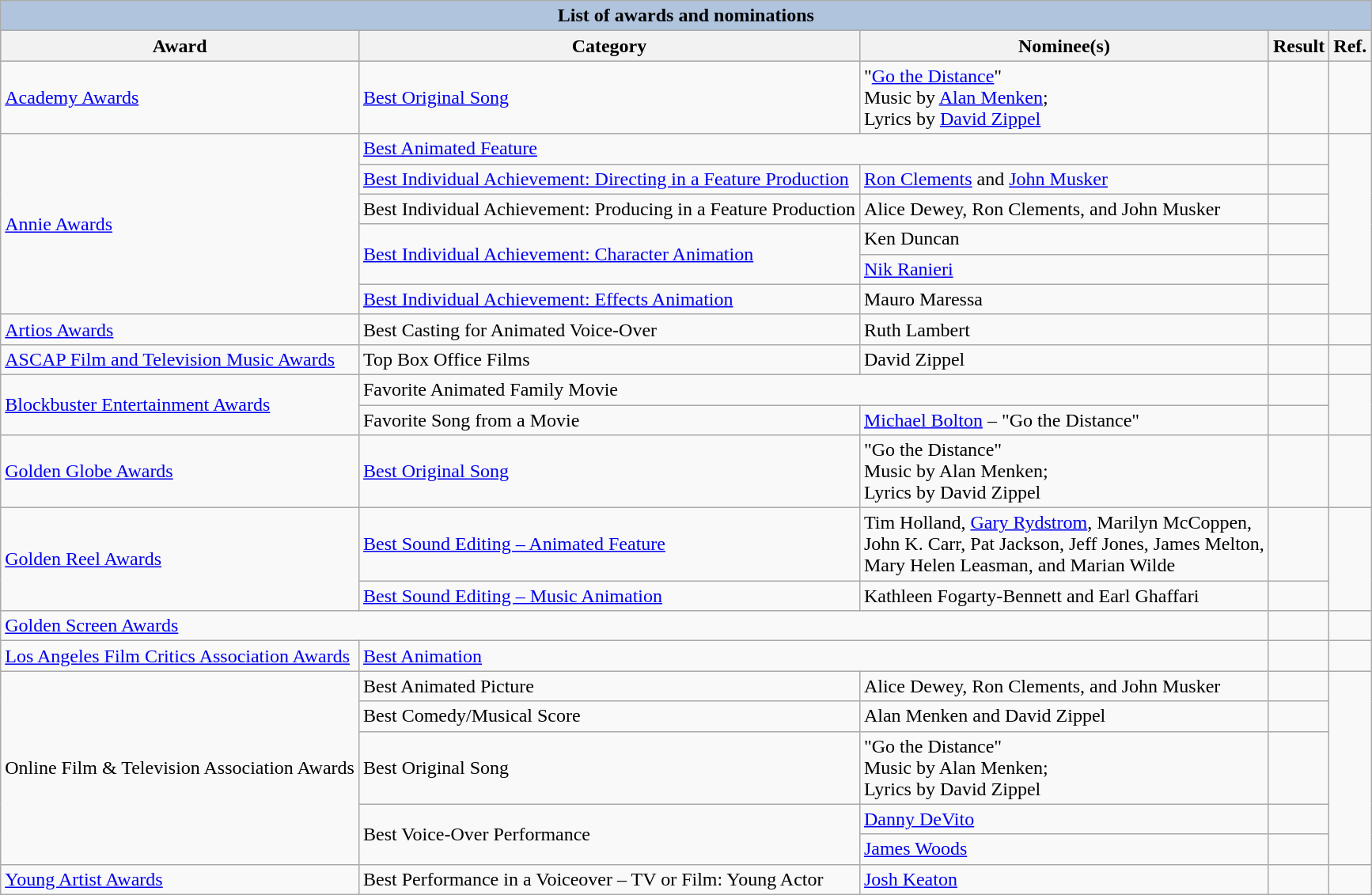<table class="wikitable plainrowheaders">
<tr style="background:#ccc; text-align:center;">
<th colspan="5" style="background: LightSteelBlue;">List of awards and nominations</th>
</tr>
<tr style="background:#ccc; text-align:center;">
<th>Award</th>
<th>Category</th>
<th>Nominee(s)</th>
<th>Result</th>
<th>Ref.</th>
</tr>
<tr>
<td><a href='#'>Academy Awards</a></td>
<td><a href='#'>Best Original Song</a></td>
<td>"<a href='#'>Go the Distance</a>" <br> Music by <a href='#'>Alan Menken</a>; <br> Lyrics by <a href='#'>David Zippel</a></td>
<td></td>
<td align="center"></td>
</tr>
<tr>
<td rowspan="6"><a href='#'>Annie Awards</a></td>
<td colspan="2"><a href='#'>Best Animated Feature</a></td>
<td></td>
<td rowspan="6" align="center"></td>
</tr>
<tr>
<td><a href='#'>Best Individual Achievement: Directing in a Feature Production</a></td>
<td><a href='#'>Ron Clements</a> and <a href='#'>John Musker</a></td>
<td></td>
</tr>
<tr>
<td>Best Individual Achievement: Producing in a Feature Production</td>
<td>Alice Dewey, Ron Clements, and John Musker</td>
<td></td>
</tr>
<tr>
<td rowspan="2"><a href='#'>Best Individual Achievement: Character Animation</a></td>
<td>Ken Duncan </td>
<td></td>
</tr>
<tr>
<td><a href='#'>Nik Ranieri</a> </td>
<td></td>
</tr>
<tr>
<td><a href='#'>Best Individual Achievement: Effects Animation</a></td>
<td>Mauro Maressa</td>
<td></td>
</tr>
<tr>
<td><a href='#'>Artios Awards</a></td>
<td>Best Casting for Animated Voice-Over</td>
<td>Ruth Lambert</td>
<td></td>
<td align="center"></td>
</tr>
<tr>
<td><a href='#'>ASCAP Film and Television Music Awards</a></td>
<td>Top Box Office Films</td>
<td>David Zippel</td>
<td></td>
<td align="center"></td>
</tr>
<tr>
<td rowspan="2"><a href='#'>Blockbuster Entertainment Awards</a></td>
<td colspan="2">Favorite Animated Family Movie</td>
<td></td>
<td rowspan="2" align="center"></td>
</tr>
<tr>
<td>Favorite Song from a Movie</td>
<td><a href='#'>Michael Bolton</a> – "Go the Distance"</td>
<td></td>
</tr>
<tr>
<td><a href='#'>Golden Globe Awards</a></td>
<td><a href='#'>Best Original Song</a></td>
<td>"Go the Distance" <br> Music by Alan Menken; <br> Lyrics by David Zippel</td>
<td></td>
<td align="center"></td>
</tr>
<tr>
<td rowspan="2"><a href='#'>Golden Reel Awards</a></td>
<td><a href='#'>Best Sound Editing – Animated Feature</a></td>
<td>Tim Holland, <a href='#'>Gary Rydstrom</a>, Marilyn McCoppen, <br> John K. Carr, Pat Jackson, Jeff Jones, James Melton, <br> Mary Helen Leasman, and Marian Wilde</td>
<td></td>
<td rowspan="2" align="center"></td>
</tr>
<tr>
<td><a href='#'>Best Sound Editing – Music Animation</a></td>
<td>Kathleen Fogarty-Bennett and Earl Ghaffari</td>
<td></td>
</tr>
<tr>
<td colspan="3"><a href='#'>Golden Screen Awards</a></td>
<td></td>
<td align="center"></td>
</tr>
<tr>
<td><a href='#'>Los Angeles Film Critics Association Awards</a></td>
<td colspan="2"><a href='#'>Best Animation</a></td>
<td></td>
<td align="center"></td>
</tr>
<tr>
<td rowspan="5">Online Film & Television Association Awards</td>
<td>Best Animated Picture</td>
<td>Alice Dewey, Ron Clements, and John Musker</td>
<td></td>
<td rowspan="5" align="center"></td>
</tr>
<tr>
<td>Best Comedy/Musical Score</td>
<td>Alan Menken and David Zippel</td>
<td></td>
</tr>
<tr>
<td>Best Original Song</td>
<td>"Go the Distance" <br> Music by Alan Menken; <br> Lyrics by David Zippel</td>
<td></td>
</tr>
<tr>
<td rowspan="2">Best Voice-Over Performance</td>
<td><a href='#'>Danny DeVito</a></td>
<td></td>
</tr>
<tr>
<td><a href='#'>James Woods</a></td>
<td></td>
</tr>
<tr>
<td><a href='#'>Young Artist Awards</a></td>
<td>Best Performance in a Voiceover – TV or Film: Young Actor</td>
<td><a href='#'>Josh Keaton</a></td>
<td></td>
<td align="center"></td>
</tr>
</table>
